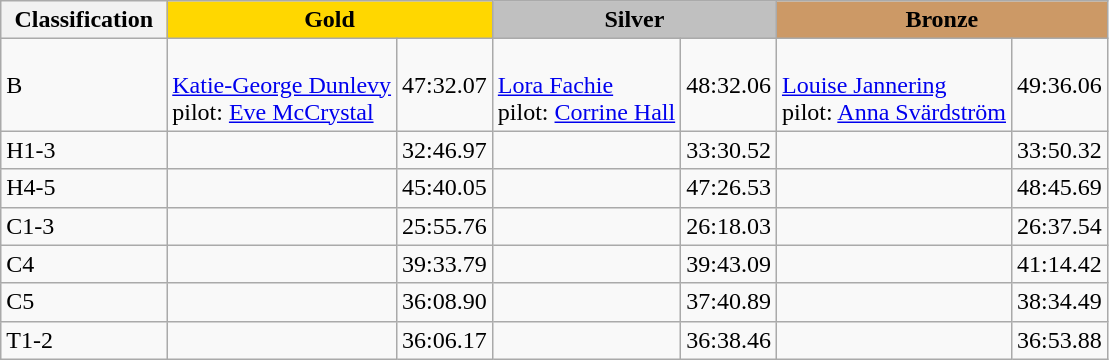<table class=wikitable style="font-size:100%">
<tr>
<th rowspan="1" width="15%">Classification</th>
<th colspan="2" style="background:gold;">Gold</th>
<th colspan="2" style="background:silver;">Silver</th>
<th colspan="2" style="background:#CC9966;">Bronze</th>
</tr>
<tr>
<td>B <br></td>
<td><br><a href='#'>Katie-George Dunlevy</a><br>pilot: <a href='#'>Eve McCrystal</a></td>
<td>47:32.07</td>
<td><br><a href='#'>Lora Fachie</a><br>pilot: <a href='#'>Corrine Hall</a></td>
<td>48:32.06</td>
<td><br><a href='#'>Louise Jannering</a><br>pilot: <a href='#'>Anna Svärdström</a></td>
<td>49:36.06</td>
</tr>
<tr>
<td>H1-3 <br></td>
<td></td>
<td>32:46.97</td>
<td></td>
<td>33:30.52</td>
<td></td>
<td>33:50.32</td>
</tr>
<tr>
<td>H4-5 <br></td>
<td></td>
<td>45:40.05</td>
<td></td>
<td>47:26.53</td>
<td></td>
<td>48:45.69</td>
</tr>
<tr>
<td>C1-3 <br></td>
<td></td>
<td>25:55.76</td>
<td></td>
<td>26:18.03</td>
<td></td>
<td>26:37.54</td>
</tr>
<tr>
<td>C4 <br></td>
<td></td>
<td>39:33.79</td>
<td></td>
<td>39:43.09</td>
<td></td>
<td>41:14.42</td>
</tr>
<tr>
<td>C5 <br></td>
<td></td>
<td>36:08.90</td>
<td></td>
<td>37:40.89</td>
<td></td>
<td>38:34.49</td>
</tr>
<tr>
<td>T1-2 <br></td>
<td></td>
<td>36:06.17</td>
<td></td>
<td>36:38.46</td>
<td></td>
<td>36:53.88</td>
</tr>
</table>
